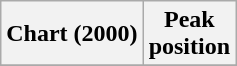<table class="wikitable sortable">
<tr>
<th align="left">Chart (2000)</th>
<th align="center">Peak<br>position</th>
</tr>
<tr>
</tr>
</table>
